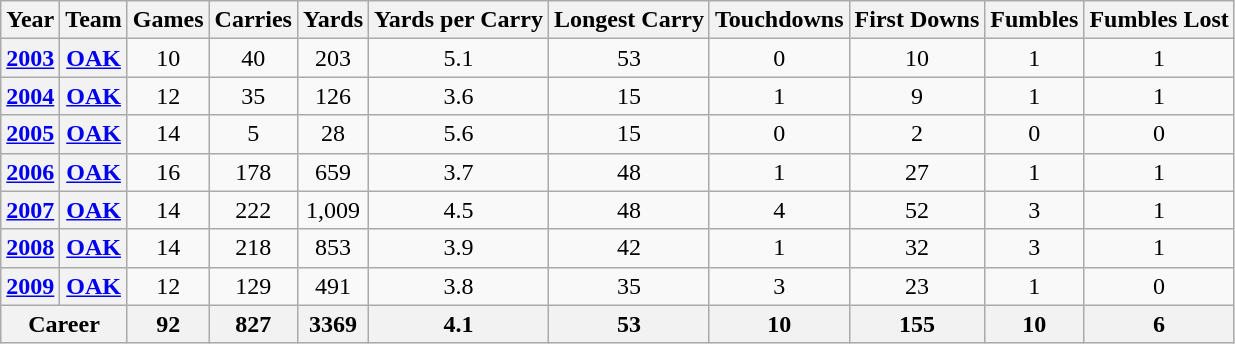<table class="wikitable" style="text-align: center;">
<tr>
<th>Year</th>
<th>Team</th>
<th>Games</th>
<th>Carries</th>
<th>Yards</th>
<th>Yards per Carry</th>
<th>Longest Carry</th>
<th>Touchdowns</th>
<th>First Downs</th>
<th>Fumbles</th>
<th>Fumbles Lost</th>
</tr>
<tr>
<th><a href='#'>2003</a></th>
<th><a href='#'>OAK</a></th>
<td>10</td>
<td>40</td>
<td>203</td>
<td>5.1</td>
<td>53</td>
<td>0</td>
<td>10</td>
<td>1</td>
<td>1</td>
</tr>
<tr>
<th><a href='#'>2004</a></th>
<th><a href='#'>OAK</a></th>
<td>12</td>
<td>35</td>
<td>126</td>
<td>3.6</td>
<td>15</td>
<td>1</td>
<td>9</td>
<td>1</td>
<td>1</td>
</tr>
<tr>
<th><a href='#'>2005</a></th>
<th><a href='#'>OAK</a></th>
<td>14</td>
<td>5</td>
<td>28</td>
<td>5.6</td>
<td>15</td>
<td>0</td>
<td>2</td>
<td>0</td>
<td>0</td>
</tr>
<tr>
<th><a href='#'>2006</a></th>
<th><a href='#'>OAK</a></th>
<td>16</td>
<td>178</td>
<td>659</td>
<td>3.7</td>
<td>48</td>
<td>1</td>
<td>27</td>
<td>1</td>
<td>1</td>
</tr>
<tr>
<th><a href='#'>2007</a></th>
<th><a href='#'>OAK</a></th>
<td>14</td>
<td>222</td>
<td>1,009</td>
<td>4.5</td>
<td>48</td>
<td>4</td>
<td>52</td>
<td>3</td>
<td>1</td>
</tr>
<tr>
<th><a href='#'>2008</a></th>
<th><a href='#'>OAK</a></th>
<td>14</td>
<td>218</td>
<td>853</td>
<td>3.9</td>
<td>42</td>
<td>1</td>
<td>32</td>
<td>3</td>
<td>1</td>
</tr>
<tr>
<th><a href='#'>2009</a></th>
<th><a href='#'>OAK</a></th>
<td>12</td>
<td>129</td>
<td>491</td>
<td>3.8</td>
<td>35</td>
<td>3</td>
<td>23</td>
<td>1</td>
<td>0</td>
</tr>
<tr>
<th colspan="2">Career</th>
<th>92</th>
<th>827</th>
<th>3369</th>
<th>4.1</th>
<th>53</th>
<th>10</th>
<th>155</th>
<th>10</th>
<th>6</th>
</tr>
</table>
